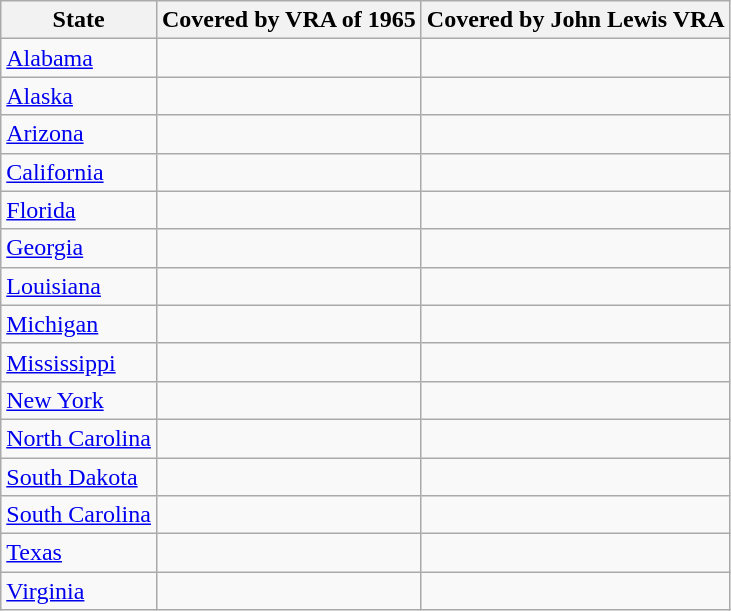<table class="wikitable sortable">
<tr>
<th>State</th>
<th>Covered by VRA of 1965</th>
<th>Covered by John Lewis VRA</th>
</tr>
<tr>
<td><a href='#'>Alabama</a></td>
<td></td>
<td></td>
</tr>
<tr>
<td><a href='#'>Alaska</a></td>
<td></td>
<td></td>
</tr>
<tr>
<td><a href='#'>Arizona</a></td>
<td></td>
<td></td>
</tr>
<tr>
<td><a href='#'>California</a></td>
<td></td>
<td></td>
</tr>
<tr>
<td><a href='#'>Florida</a></td>
<td></td>
<td></td>
</tr>
<tr>
<td><a href='#'>Georgia</a></td>
<td></td>
<td></td>
</tr>
<tr>
<td><a href='#'>Louisiana</a></td>
<td></td>
<td></td>
</tr>
<tr>
<td><a href='#'>Michigan</a></td>
<td></td>
<td></td>
</tr>
<tr>
<td><a href='#'>Mississippi</a></td>
<td></td>
<td></td>
</tr>
<tr>
<td><a href='#'>New York</a></td>
<td></td>
<td></td>
</tr>
<tr>
<td><a href='#'>North Carolina</a></td>
<td></td>
<td></td>
</tr>
<tr>
<td><a href='#'>South Dakota</a></td>
<td></td>
<td></td>
</tr>
<tr>
<td><a href='#'>South Carolina</a></td>
<td></td>
<td></td>
</tr>
<tr>
<td><a href='#'>Texas</a></td>
<td></td>
<td></td>
</tr>
<tr>
<td><a href='#'>Virginia</a></td>
<td></td>
<td></td>
</tr>
</table>
